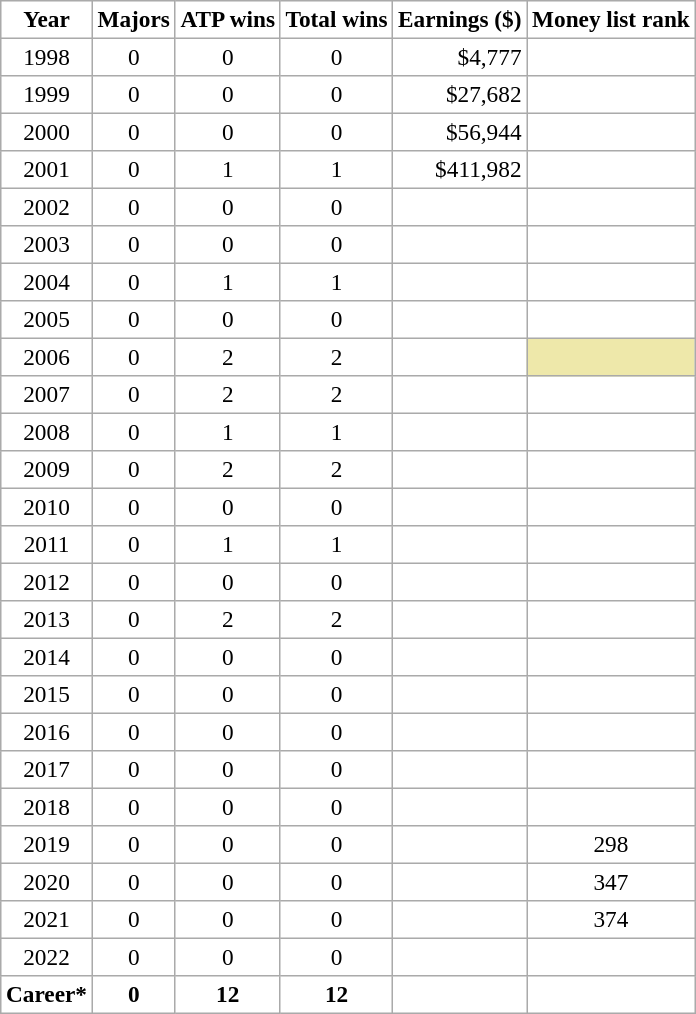<table cellpadding=3 cellspacing=0 border=1 style=font-size:97%;border:#aaa;solid:1;border-collapse:collapse;text-align:center>
<tr>
<th>Year</th>
<th>Majors</th>
<th>ATP wins</th>
<th>Total wins</th>
<th>Earnings ($)</th>
<th>Money list rank</th>
</tr>
<tr>
<td>1998</td>
<td>0</td>
<td>0</td>
<td>0</td>
<td align=right>$4,777</td>
<td></td>
</tr>
<tr>
<td>1999</td>
<td>0</td>
<td>0</td>
<td>0</td>
<td align=right>$27,682</td>
<td></td>
</tr>
<tr>
<td>2000</td>
<td>0</td>
<td>0</td>
<td>0</td>
<td align=right>$56,944</td>
<td></td>
</tr>
<tr>
<td>2001</td>
<td>0</td>
<td>1</td>
<td>1</td>
<td align=right>$411,982</td>
<td></td>
</tr>
<tr>
<td>2002</td>
<td>0</td>
<td>0</td>
<td>0</td>
<td align=right></td>
<td></td>
</tr>
<tr>
<td>2003</td>
<td>0</td>
<td>0</td>
<td>0</td>
<td align=right></td>
<td></td>
</tr>
<tr>
<td>2004</td>
<td>0</td>
<td>1</td>
<td>1</td>
<td align=right></td>
<td></td>
</tr>
<tr>
<td>2005</td>
<td>0</td>
<td>0</td>
<td>0</td>
<td align=right></td>
<td></td>
</tr>
<tr>
<td>2006</td>
<td>0</td>
<td>2</td>
<td>2</td>
<td align=right></td>
<td style="background:#eee8aa;"></td>
</tr>
<tr>
<td>2007</td>
<td>0</td>
<td>2</td>
<td>2</td>
<td align=right></td>
<td></td>
</tr>
<tr>
<td>2008</td>
<td>0</td>
<td>1</td>
<td>1</td>
<td align=right></td>
<td></td>
</tr>
<tr>
<td>2009</td>
<td>0</td>
<td>2</td>
<td>2</td>
<td align=right></td>
<td></td>
</tr>
<tr>
<td>2010</td>
<td>0</td>
<td>0</td>
<td>0</td>
<td align=right></td>
<td></td>
</tr>
<tr>
<td>2011</td>
<td>0</td>
<td>1</td>
<td>1</td>
<td align=right></td>
<td></td>
</tr>
<tr>
<td>2012</td>
<td>0</td>
<td>0</td>
<td>0</td>
<td align=right></td>
<td></td>
</tr>
<tr>
<td>2013</td>
<td>0</td>
<td>2</td>
<td>2</td>
<td align=right></td>
<td></td>
</tr>
<tr>
<td>2014</td>
<td>0</td>
<td>0</td>
<td>0</td>
<td align=right></td>
<td></td>
</tr>
<tr>
<td>2015</td>
<td>0</td>
<td>0</td>
<td>0</td>
<td align=right></td>
<td></td>
</tr>
<tr>
<td>2016</td>
<td>0</td>
<td>0</td>
<td>0</td>
<td align=right></td>
<td></td>
</tr>
<tr>
<td>2017</td>
<td>0</td>
<td>0</td>
<td>0</td>
<td align=right></td>
<td></td>
</tr>
<tr>
<td>2018</td>
<td>0</td>
<td>0</td>
<td>0</td>
<td align=right></td>
<td></td>
</tr>
<tr>
<td>2019</td>
<td>0</td>
<td>0</td>
<td>0</td>
<td align=right></td>
<td>298</td>
</tr>
<tr>
<td>2020</td>
<td>0</td>
<td>0</td>
<td>0</td>
<td align=right></td>
<td>347</td>
</tr>
<tr>
<td>2021</td>
<td>0</td>
<td>0</td>
<td>0</td>
<td align=right></td>
<td>374</td>
</tr>
<tr>
<td>2022</td>
<td>0</td>
<td>0</td>
<td>0</td>
<td align=right></td>
<td></td>
</tr>
<tr>
<th>Career*</th>
<th>0</th>
<th>12</th>
<th>12</th>
<th align=right></th>
<th></th>
</tr>
</table>
